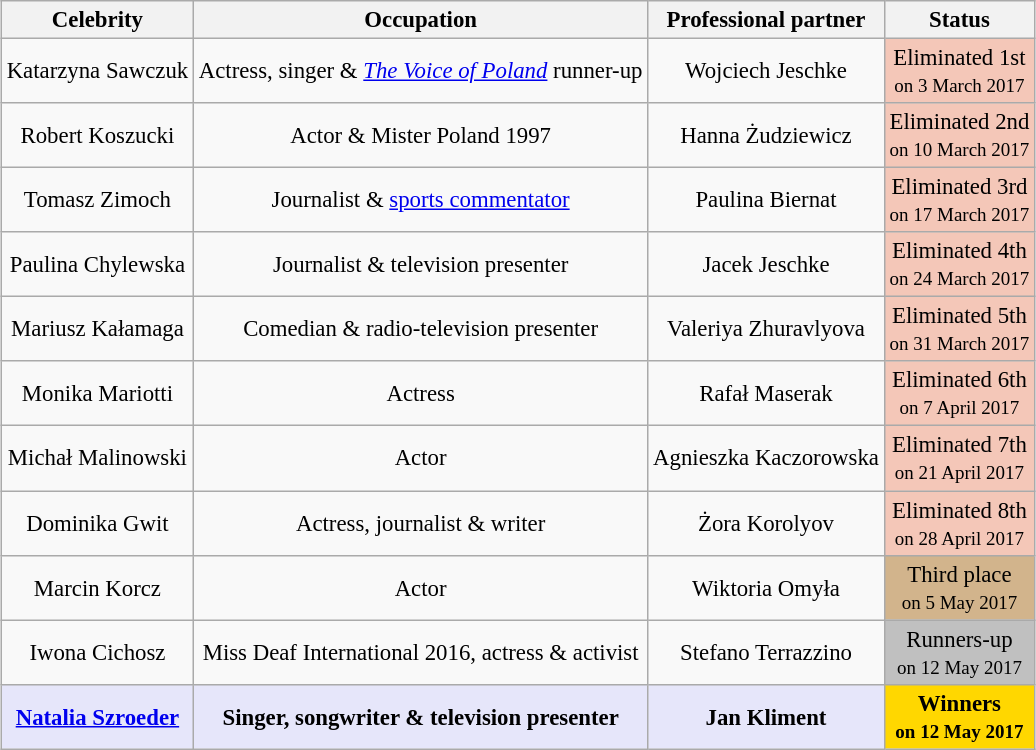<table class="wikitable sortable" style="margin:auto; text-align:center; font-size:95%;">
<tr>
<th>Celebrity</th>
<th>Occupation</th>
<th>Professional partner</th>
<th>Status</th>
</tr>
<tr>
<td>Katarzyna Sawczuk</td>
<td>Actress, singer & <em><a href='#'>The Voice of Poland</a></em> runner-up</td>
<td>Wojciech Jeschke</td>
<td style="background:#f4c7b8;">Eliminated 1st<br><small>on 3 March 2017</small></td>
</tr>
<tr>
<td>Robert Koszucki</td>
<td>Actor & Mister Poland 1997</td>
<td>Hanna Żudziewicz</td>
<td style="background:#f4c7b8;">Eliminated 2nd<br><small>on 10 March 2017</small></td>
</tr>
<tr>
<td>Tomasz Zimoch</td>
<td>Journalist & <a href='#'>sports commentator</a></td>
<td>Paulina Biernat</td>
<td style="background:#f4c7b8;">Eliminated 3rd<br><small>on 17 March 2017</small></td>
</tr>
<tr>
<td>Paulina Chylewska</td>
<td>Journalist & television presenter</td>
<td>Jacek Jeschke</td>
<td style="background:#f4c7b8;">Eliminated 4th<br><small>on 24 March 2017</small></td>
</tr>
<tr>
<td>Mariusz Kałamaga</td>
<td>Comedian & radio-television presenter</td>
<td>Valeriya Zhuravlyova</td>
<td style="background:#f4c7b8;">Eliminated 5th<br><small>on 31 March 2017</small></td>
</tr>
<tr>
<td>Monika Mariotti</td>
<td>Actress</td>
<td>Rafał Maserak</td>
<td style="background:#f4c7b8;">Eliminated 6th<br><small>on 7 April 2017</small></td>
</tr>
<tr>
<td>Michał Malinowski</td>
<td>Actor</td>
<td>Agnieszka Kaczorowska</td>
<td style="background:#f4c7b8;">Eliminated 7th<br><small>on 21 April 2017</small></td>
</tr>
<tr>
<td>Dominika Gwit</td>
<td>Actress, journalist & writer</td>
<td>Żora Korolyov</td>
<td style="background:#f4c7b8;">Eliminated 8th<br><small>on 28 April 2017</small></td>
</tr>
<tr>
<td>Marcin Korcz</td>
<td>Actor</td>
<td>Wiktoria Omyła</td>
<td style="background:tan;">Third place<br><small>on 5 May 2017</small></td>
</tr>
<tr>
<td>Iwona Cichosz</td>
<td>Miss Deaf International 2016, actress & activist</td>
<td>Stefano Terrazzino</td>
<td style="background:silver">Runners-up<br><small>on 12 May 2017</small></td>
</tr>
<tr>
<td style="background:lavender;"><strong><a href='#'>Natalia Szroeder</a></strong></td>
<td style="background:lavender;"><strong>Singer, songwriter & television presenter</strong></td>
<td style="background:lavender;"><strong>Jan Kliment</strong></td>
<td style="background:gold"><strong>Winners<br><small>on 12 May 2017</small></strong></td>
</tr>
</table>
